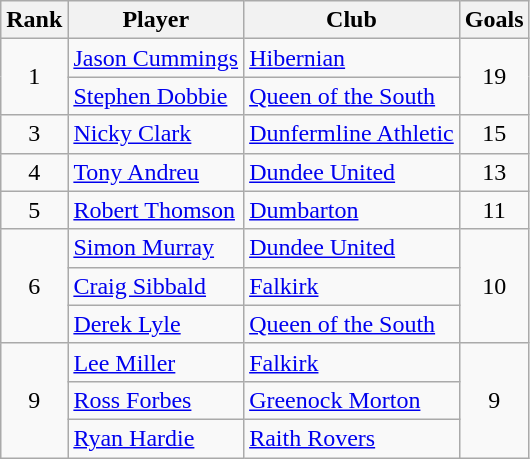<table class="wikitable sortable" style="text-align:center">
<tr>
<th>Rank</th>
<th>Player</th>
<th>Club</th>
<th>Goals</th>
</tr>
<tr>
<td rowspan="2">1</td>
<td align="left"> <a href='#'>Jason Cummings</a></td>
<td align="left"><a href='#'>Hibernian</a></td>
<td rowspan="2">19</td>
</tr>
<tr>
<td align="left"> <a href='#'>Stephen Dobbie</a></td>
<td align="left"><a href='#'>Queen of the South</a></td>
</tr>
<tr>
<td>3</td>
<td align="left"> <a href='#'>Nicky Clark</a></td>
<td align="left"><a href='#'>Dunfermline Athletic</a></td>
<td>15</td>
</tr>
<tr>
<td>4</td>
<td align="left"> <a href='#'>Tony Andreu</a></td>
<td align="left"><a href='#'>Dundee United</a></td>
<td>13</td>
</tr>
<tr>
<td>5</td>
<td align="left"> <a href='#'>Robert Thomson</a></td>
<td align="left"><a href='#'>Dumbarton</a></td>
<td>11</td>
</tr>
<tr>
<td rowspan="3">6</td>
<td align="left"> <a href='#'>Simon Murray</a></td>
<td align="left"><a href='#'>Dundee United</a></td>
<td rowspan="3">10</td>
</tr>
<tr>
<td align="left"> <a href='#'>Craig Sibbald</a></td>
<td align="left"><a href='#'>Falkirk</a></td>
</tr>
<tr>
<td align="left"> <a href='#'>Derek Lyle</a></td>
<td align="left"><a href='#'>Queen of the South</a></td>
</tr>
<tr>
<td rowspan="3">9</td>
<td align="left"> <a href='#'>Lee Miller</a></td>
<td align="left"><a href='#'>Falkirk</a></td>
<td rowspan="3">9</td>
</tr>
<tr>
<td align="left"> <a href='#'>Ross Forbes</a></td>
<td align="left"><a href='#'>Greenock Morton</a></td>
</tr>
<tr>
<td align="left"> <a href='#'>Ryan Hardie</a></td>
<td align="left"><a href='#'>Raith Rovers</a> </td>
</tr>
</table>
